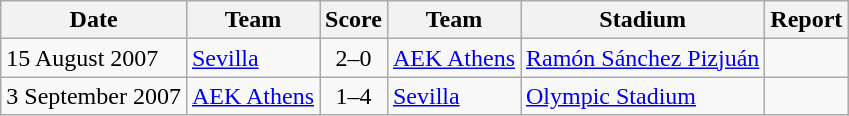<table class="wikitable">
<tr>
<th>Date</th>
<th>Team</th>
<th>Score</th>
<th>Team</th>
<th>Stadium</th>
<th>Report</th>
</tr>
<tr>
<td>15 August 2007</td>
<td> <a href='#'>Sevilla</a></td>
<td align="center">2–0</td>
<td> <a href='#'>AEK Athens</a></td>
<td><a href='#'>Ramón Sánchez Pizjuán</a></td>
<td></td>
</tr>
<tr>
<td>3 September 2007</td>
<td> <a href='#'>AEK Athens</a></td>
<td align="center">1–4</td>
<td> <a href='#'>Sevilla</a></td>
<td><a href='#'>Olympic Stadium</a></td>
<td></td>
</tr>
</table>
